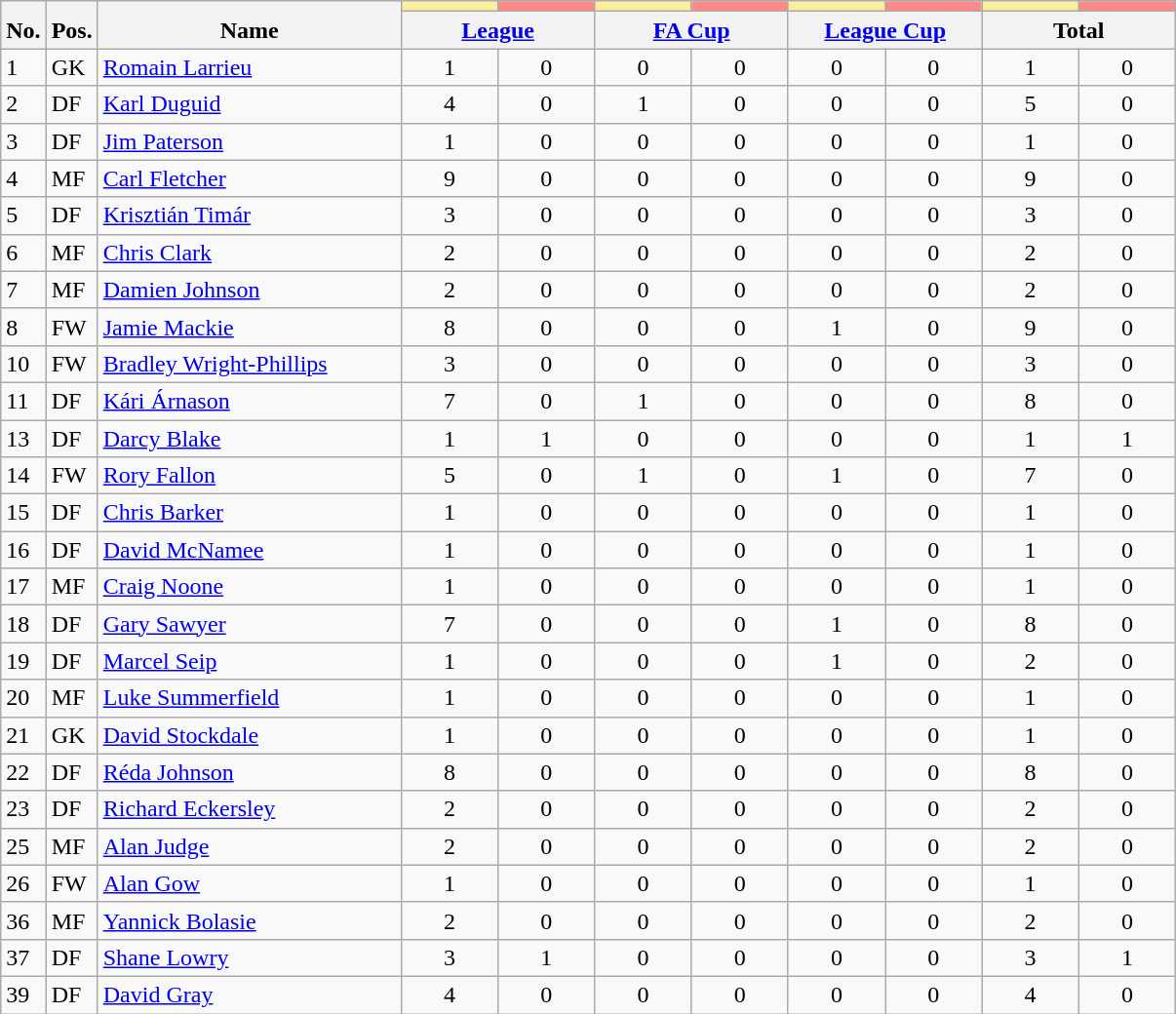<table class="wikitable sortable" style="text-align:center">
<tr>
<th rowspan="2" style="vertical-align:bottom;" class="unsortable">No.</th>
<th rowspan="2" style="vertical-align:bottom;" class="unsortable">Pos.</th>
<th rowspan="2" class="unsortable" style="vertical-align:bottom; width:200px;">Name</th>
<th style="background:#fe9;"></th>
<th style="background:#FF8888"></th>
<th style="background:#fe9;"></th>
<th style="background:#FF8888"></th>
<th style="background:#fe9;"></th>
<th style="background:#FF8888"></th>
<th style="background:#fe9;"></th>
<th style="background:#FF8888"></th>
</tr>
<tr class="unsortable">
<th colspan="2" style="width:125px;"><a href='#'>League</a></th>
<th colspan="2" style="width:125px;"><a href='#'>FA Cup</a></th>
<th colspan="2" style="width:125px;"><a href='#'>League Cup</a></th>
<th colspan="2" style="width:125px;">Total</th>
</tr>
<tr>
<td align=left>1</td>
<td align=left>GK</td>
<td align=left> <a href='#'>Romain Larrieu</a></td>
<td>1</td>
<td>0</td>
<td>0</td>
<td>0</td>
<td>0</td>
<td>0</td>
<td>1</td>
<td>0</td>
</tr>
<tr>
<td align=left>2</td>
<td align=left>DF</td>
<td align=left> <a href='#'>Karl Duguid</a></td>
<td>4</td>
<td>0</td>
<td>1</td>
<td>0</td>
<td>0</td>
<td>0</td>
<td>5</td>
<td>0</td>
</tr>
<tr>
<td align=left>3</td>
<td align=left>DF</td>
<td align=left> <a href='#'>Jim Paterson</a></td>
<td>1</td>
<td>0</td>
<td>0</td>
<td>0</td>
<td>0</td>
<td>0</td>
<td>1</td>
<td>0</td>
</tr>
<tr>
<td align=left>4</td>
<td align=left>MF</td>
<td align=left> <a href='#'>Carl Fletcher</a></td>
<td>9</td>
<td>0</td>
<td>0</td>
<td>0</td>
<td>0</td>
<td>0</td>
<td>9</td>
<td>0</td>
</tr>
<tr>
<td align=left>5</td>
<td align=left>DF</td>
<td align=left> <a href='#'>Krisztián Timár</a></td>
<td>3</td>
<td>0</td>
<td>0</td>
<td>0</td>
<td>0</td>
<td>0</td>
<td>3</td>
<td>0</td>
</tr>
<tr>
<td align=left>6</td>
<td align=left>MF</td>
<td align=left> <a href='#'>Chris Clark</a></td>
<td>2</td>
<td>0</td>
<td>0</td>
<td>0</td>
<td>0</td>
<td>0</td>
<td>2</td>
<td>0</td>
</tr>
<tr>
<td align=left>7</td>
<td align=left>MF</td>
<td align=left> <a href='#'>Damien Johnson</a></td>
<td>2</td>
<td>0</td>
<td>0</td>
<td>0</td>
<td>0</td>
<td>0</td>
<td>2</td>
<td>0</td>
</tr>
<tr>
<td align=left>8</td>
<td align=left>FW</td>
<td align=left> <a href='#'>Jamie Mackie</a></td>
<td>8</td>
<td>0</td>
<td>0</td>
<td>0</td>
<td>1</td>
<td>0</td>
<td>9</td>
<td>0</td>
</tr>
<tr>
<td align=left>10</td>
<td align=left>FW</td>
<td align=left> <a href='#'>Bradley Wright-Phillips</a></td>
<td>3</td>
<td>0</td>
<td>0</td>
<td>0</td>
<td>0</td>
<td>0</td>
<td>3</td>
<td>0</td>
</tr>
<tr>
<td align=left>11</td>
<td align=left>DF</td>
<td align=left> <a href='#'>Kári Árnason</a></td>
<td>7</td>
<td>0</td>
<td>1</td>
<td>0</td>
<td>0</td>
<td>0</td>
<td>8</td>
<td>0</td>
</tr>
<tr>
<td align=left>13</td>
<td align=left>DF</td>
<td align=left> <a href='#'>Darcy Blake</a></td>
<td>1</td>
<td>1</td>
<td>0</td>
<td>0</td>
<td>0</td>
<td>0</td>
<td>1</td>
<td>1</td>
</tr>
<tr>
<td align=left>14</td>
<td align=left>FW</td>
<td align=left> <a href='#'>Rory Fallon</a></td>
<td>5</td>
<td>0</td>
<td>1</td>
<td>0</td>
<td>1</td>
<td>0</td>
<td>7</td>
<td>0</td>
</tr>
<tr>
<td align=left>15</td>
<td align=left>DF</td>
<td align=left> <a href='#'>Chris Barker</a></td>
<td>1</td>
<td>0</td>
<td>0</td>
<td>0</td>
<td>0</td>
<td>0</td>
<td>1</td>
<td>0</td>
</tr>
<tr>
<td align=left>16</td>
<td align=left>DF</td>
<td align=left> <a href='#'>David McNamee</a></td>
<td>1</td>
<td>0</td>
<td>0</td>
<td>0</td>
<td>0</td>
<td>0</td>
<td>1</td>
<td>0</td>
</tr>
<tr>
<td align=left>17</td>
<td align=left>MF</td>
<td align=left> <a href='#'>Craig Noone</a></td>
<td>1</td>
<td>0</td>
<td>0</td>
<td>0</td>
<td>0</td>
<td>0</td>
<td>1</td>
<td>0</td>
</tr>
<tr>
<td align=left>18</td>
<td align=left>DF</td>
<td align=left> <a href='#'>Gary Sawyer</a></td>
<td>7</td>
<td>0</td>
<td>0</td>
<td>0</td>
<td>1</td>
<td>0</td>
<td>8</td>
<td>0</td>
</tr>
<tr>
<td align=left>19</td>
<td align=left>DF</td>
<td align=left> <a href='#'>Marcel Seip</a></td>
<td>1</td>
<td>0</td>
<td>0</td>
<td>0</td>
<td>1</td>
<td>0</td>
<td>2</td>
<td>0</td>
</tr>
<tr>
<td align=left>20</td>
<td align=left>MF</td>
<td align=left> <a href='#'>Luke Summerfield</a></td>
<td>1</td>
<td>0</td>
<td>0</td>
<td>0</td>
<td>0</td>
<td>0</td>
<td>1</td>
<td>0</td>
</tr>
<tr>
<td align=left>21</td>
<td align=left>GK</td>
<td align=left> <a href='#'>David Stockdale</a></td>
<td>1</td>
<td>0</td>
<td>0</td>
<td>0</td>
<td>0</td>
<td>0</td>
<td>1</td>
<td>0</td>
</tr>
<tr>
<td align=left>22</td>
<td align=left>DF</td>
<td align=left> <a href='#'>Réda Johnson</a></td>
<td>8</td>
<td>0</td>
<td>0</td>
<td>0</td>
<td>0</td>
<td>0</td>
<td>8</td>
<td>0</td>
</tr>
<tr>
<td align=left>23</td>
<td align=left>DF</td>
<td align=left> <a href='#'>Richard Eckersley</a></td>
<td>2</td>
<td>0</td>
<td>0</td>
<td>0</td>
<td>0</td>
<td>0</td>
<td>2</td>
<td>0</td>
</tr>
<tr>
<td align=left>25</td>
<td align=left>MF</td>
<td align=left> <a href='#'>Alan Judge</a></td>
<td>2</td>
<td>0</td>
<td>0</td>
<td>0</td>
<td>0</td>
<td>0</td>
<td>2</td>
<td>0</td>
</tr>
<tr>
<td align=left>26</td>
<td align=left>FW</td>
<td align=left> <a href='#'>Alan Gow</a></td>
<td>1</td>
<td>0</td>
<td>0</td>
<td>0</td>
<td>0</td>
<td>0</td>
<td>1</td>
<td>0</td>
</tr>
<tr>
<td align=left>36</td>
<td align=left>MF</td>
<td align=left> <a href='#'>Yannick Bolasie</a></td>
<td>2</td>
<td>0</td>
<td>0</td>
<td>0</td>
<td>0</td>
<td>0</td>
<td>2</td>
<td>0</td>
</tr>
<tr>
<td align=left>37</td>
<td align=left>DF</td>
<td align=left> <a href='#'>Shane Lowry</a></td>
<td>3</td>
<td>1</td>
<td>0</td>
<td>0</td>
<td>0</td>
<td>0</td>
<td>3</td>
<td>1</td>
</tr>
<tr>
<td align=left>39</td>
<td align=left>DF</td>
<td align=left> <a href='#'>David Gray</a></td>
<td>4</td>
<td>0</td>
<td>0</td>
<td>0</td>
<td>0</td>
<td>0</td>
<td>4</td>
<td>0</td>
</tr>
</table>
